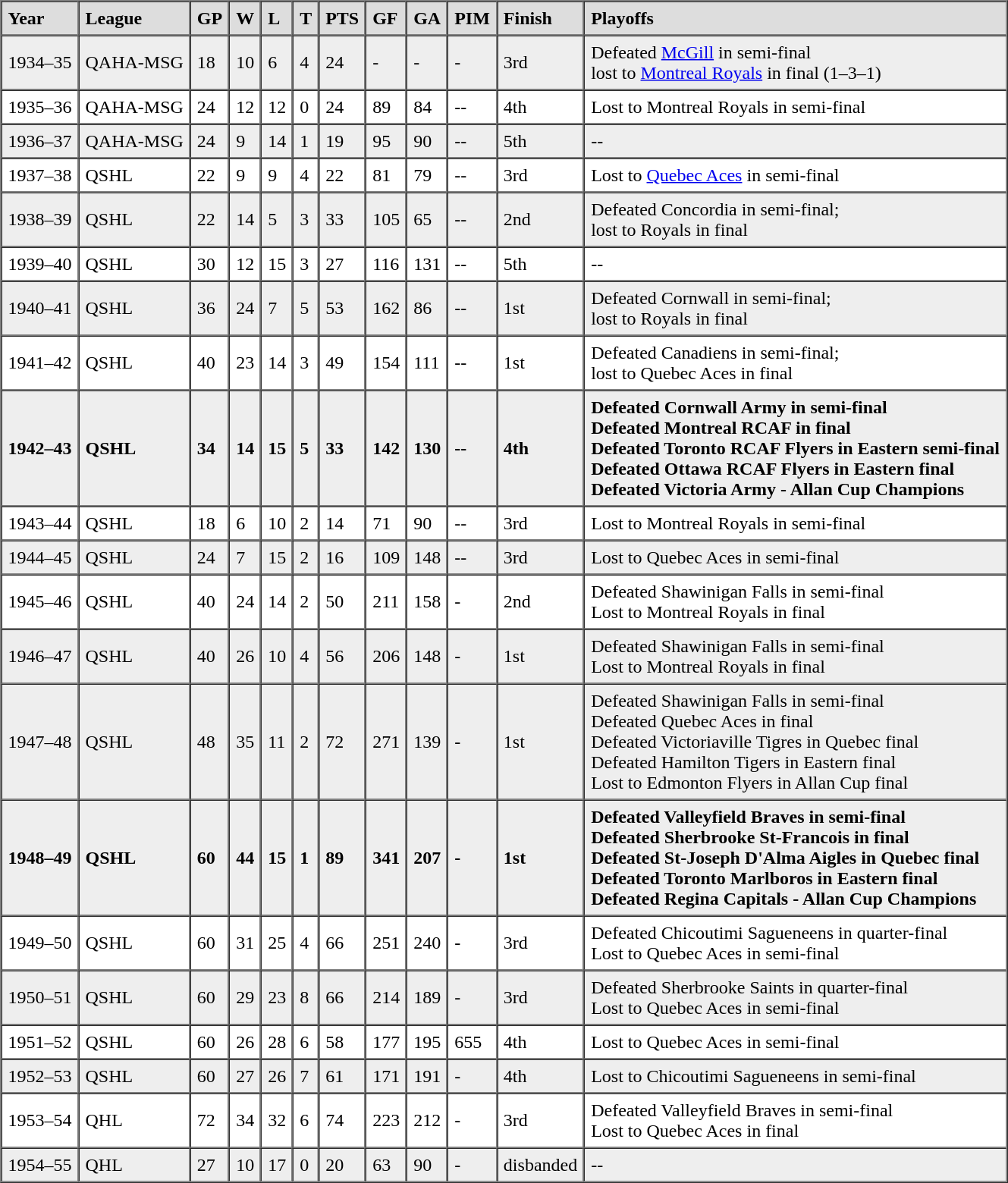<table cellpadding=5 border=1 cellspacing=0>
<tr bgcolor="#dddddd">
<td><strong>Year</strong></td>
<td><strong>League</strong></td>
<td><strong>GP</strong></td>
<td><strong>W</strong></td>
<td><strong>L</strong></td>
<td><strong>T</strong></td>
<td><strong>PTS</strong></td>
<td><strong>GF</strong></td>
<td><strong>GA</strong></td>
<td><strong>PIM</strong></td>
<td><strong>Finish</strong></td>
<td><strong>Playoffs</strong></td>
</tr>
<tr bgcolor="#eeeeee">
<td>1934–35</td>
<td>QAHA-MSG</td>
<td>18</td>
<td>10</td>
<td>6</td>
<td>4</td>
<td>24</td>
<td>-</td>
<td>-</td>
<td>-</td>
<td>3rd</td>
<td>Defeated <a href='#'>McGill</a> in semi-final<br>lost to <a href='#'>Montreal Royals</a> in final (1–3–1)</td>
</tr>
<tr>
<td>1935–36</td>
<td>QAHA-MSG</td>
<td>24</td>
<td>12</td>
<td>12</td>
<td>0</td>
<td>24</td>
<td>89</td>
<td>84</td>
<td>--</td>
<td>4th</td>
<td>Lost to Montreal Royals in semi-final</td>
</tr>
<tr bgcolor="#eeeeee">
<td>1936–37</td>
<td>QAHA-MSG</td>
<td>24</td>
<td>9</td>
<td>14</td>
<td>1</td>
<td>19</td>
<td>95</td>
<td>90</td>
<td>--</td>
<td>5th</td>
<td>--</td>
</tr>
<tr>
<td>1937–38</td>
<td>QSHL</td>
<td>22</td>
<td>9</td>
<td>9</td>
<td>4</td>
<td>22</td>
<td>81</td>
<td>79</td>
<td>--</td>
<td>3rd</td>
<td>Lost to <a href='#'>Quebec Aces</a> in semi-final</td>
</tr>
<tr bgcolor="#eeeeee">
<td>1938–39</td>
<td>QSHL</td>
<td>22</td>
<td>14</td>
<td>5</td>
<td>3</td>
<td>33</td>
<td>105</td>
<td>65</td>
<td>--</td>
<td>2nd</td>
<td>Defeated Concordia in semi-final;<br>lost to Royals in final</td>
</tr>
<tr>
<td>1939–40</td>
<td>QSHL</td>
<td>30</td>
<td>12</td>
<td>15</td>
<td>3</td>
<td>27</td>
<td>116</td>
<td>131</td>
<td>--</td>
<td>5th</td>
<td>--</td>
</tr>
<tr bgcolor="#eeeeee">
<td>1940–41</td>
<td>QSHL</td>
<td>36</td>
<td>24</td>
<td>7</td>
<td>5</td>
<td>53</td>
<td>162</td>
<td>86</td>
<td>--</td>
<td>1st</td>
<td>Defeated Cornwall in semi-final;<br>lost to Royals in final</td>
</tr>
<tr>
<td>1941–42</td>
<td>QSHL</td>
<td>40</td>
<td>23</td>
<td>14</td>
<td>3</td>
<td>49</td>
<td>154</td>
<td>111</td>
<td>--</td>
<td>1st</td>
<td>Defeated Canadiens in semi-final;<br>lost to Quebec Aces in final</td>
</tr>
<tr bgcolor="#eeeeee" style="font-weight:bold;">
<td>1942–43</td>
<td>QSHL</td>
<td>34</td>
<td>14</td>
<td>15</td>
<td>5</td>
<td>33</td>
<td>142</td>
<td>130</td>
<td>--</td>
<td>4th</td>
<td>Defeated Cornwall Army in semi-final<br>Defeated Montreal RCAF in final<br>Defeated Toronto RCAF Flyers in Eastern semi-final<br>Defeated Ottawa RCAF Flyers in Eastern final<br>Defeated Victoria Army - Allan Cup Champions</td>
</tr>
<tr>
<td>1943–44</td>
<td>QSHL</td>
<td>18</td>
<td>6</td>
<td>10</td>
<td>2</td>
<td>14</td>
<td>71</td>
<td>90</td>
<td>--</td>
<td>3rd</td>
<td>Lost to Montreal Royals in semi-final</td>
</tr>
<tr bgcolor="#eeeeee">
<td>1944–45</td>
<td>QSHL</td>
<td>24</td>
<td>7</td>
<td>15</td>
<td>2</td>
<td>16</td>
<td>109</td>
<td>148</td>
<td>--</td>
<td>3rd</td>
<td>Lost to Quebec Aces in semi-final</td>
</tr>
<tr>
<td>1945–46</td>
<td>QSHL</td>
<td>40</td>
<td>24</td>
<td>14</td>
<td>2</td>
<td>50</td>
<td>211</td>
<td>158</td>
<td>-</td>
<td>2nd</td>
<td>Defeated Shawinigan Falls in semi-final<br>Lost to Montreal Royals in final</td>
</tr>
<tr bgcolor="#eeeeee">
<td>1946–47</td>
<td>QSHL</td>
<td>40</td>
<td>26</td>
<td>10</td>
<td>4</td>
<td>56</td>
<td>206</td>
<td>148</td>
<td>-</td>
<td>1st</td>
<td>Defeated Shawinigan Falls in semi-final<br>Lost to Montreal Royals in final</td>
</tr>
<tr bgcolor="#eeeeee">
<td>1947–48</td>
<td>QSHL</td>
<td>48</td>
<td>35</td>
<td>11</td>
<td>2</td>
<td>72</td>
<td>271</td>
<td>139</td>
<td>-</td>
<td>1st</td>
<td>Defeated Shawinigan Falls in semi-final<br>Defeated Quebec Aces in final<br>Defeated Victoriaville Tigres in Quebec final<br>Defeated Hamilton Tigers in Eastern final<br>Lost to Edmonton Flyers in Allan Cup final</td>
</tr>
<tr bgcolor="#eeeeee" style="font-weight:bold;">
<td>1948–49</td>
<td>QSHL</td>
<td>60</td>
<td>44</td>
<td>15</td>
<td>1</td>
<td>89</td>
<td>341</td>
<td>207</td>
<td>-</td>
<td>1st</td>
<td>Defeated Valleyfield Braves in semi-final<br>Defeated Sherbrooke St-Francois in final<br>Defeated St-Joseph D'Alma Aigles in Quebec final<br>Defeated Toronto Marlboros in Eastern final<br>Defeated Regina Capitals - Allan Cup Champions</td>
</tr>
<tr>
<td>1949–50</td>
<td>QSHL</td>
<td>60</td>
<td>31</td>
<td>25</td>
<td>4</td>
<td>66</td>
<td>251</td>
<td>240</td>
<td>-</td>
<td>3rd</td>
<td>Defeated Chicoutimi Sagueneens in quarter-final<br>Lost to Quebec Aces in semi-final</td>
</tr>
<tr bgcolor="#eeeeee">
<td>1950–51</td>
<td>QSHL</td>
<td>60</td>
<td>29</td>
<td>23</td>
<td>8</td>
<td>66</td>
<td>214</td>
<td>189</td>
<td>-</td>
<td>3rd</td>
<td>Defeated Sherbrooke Saints in quarter-final<br>Lost to Quebec Aces in semi-final</td>
</tr>
<tr>
<td>1951–52</td>
<td>QSHL</td>
<td>60</td>
<td>26</td>
<td>28</td>
<td>6</td>
<td>58</td>
<td>177</td>
<td>195</td>
<td>655</td>
<td>4th</td>
<td>Lost to Quebec Aces in semi-final</td>
</tr>
<tr bgcolor="#eeeeee">
<td>1952–53</td>
<td>QSHL</td>
<td>60</td>
<td>27</td>
<td>26</td>
<td>7</td>
<td>61</td>
<td>171</td>
<td>191</td>
<td>-</td>
<td>4th</td>
<td>Lost to Chicoutimi Sagueneens in semi-final</td>
</tr>
<tr>
<td>1953–54</td>
<td>QHL</td>
<td>72</td>
<td>34</td>
<td>32</td>
<td>6</td>
<td>74</td>
<td>223</td>
<td>212</td>
<td>-</td>
<td>3rd</td>
<td>Defeated Valleyfield Braves in semi-final<br>Lost to Quebec Aces in final</td>
</tr>
<tr bgcolor="#eeeeee">
<td>1954–55</td>
<td>QHL</td>
<td>27</td>
<td>10</td>
<td>17</td>
<td>0</td>
<td>20</td>
<td>63</td>
<td>90</td>
<td>-</td>
<td>disbanded</td>
<td>--</td>
</tr>
<tr>
</tr>
</table>
